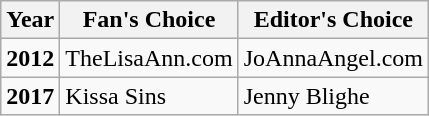<table class="wikitable">
<tr>
<th>Year</th>
<th>Fan's Choice</th>
<th>Editor's Choice</th>
</tr>
<tr>
<td><strong>2012</strong></td>
<td>TheLisaAnn.com</td>
<td>JoAnnaAngel.com</td>
</tr>
<tr>
<td><strong>2017</strong></td>
<td>Kissa Sins</td>
<td>Jenny Blighe</td>
</tr>
</table>
